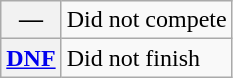<table class="wikitable">
<tr>
<th scope="row">—</th>
<td>Did not compete</td>
</tr>
<tr>
<th scope="row"><a href='#'>DNF</a></th>
<td>Did not finish</td>
</tr>
</table>
